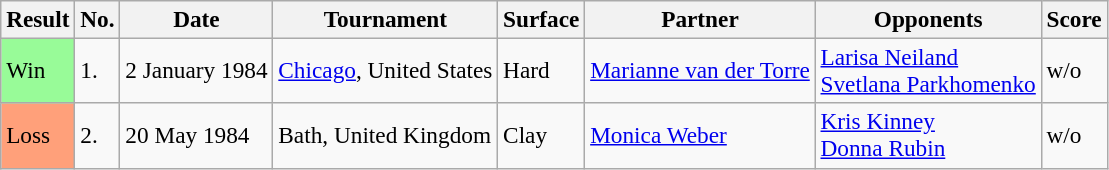<table class="sortable wikitable" style=font-size:97%>
<tr>
<th>Result</th>
<th>No.</th>
<th>Date</th>
<th>Tournament</th>
<th>Surface</th>
<th>Partner</th>
<th>Opponents</th>
<th>Score</th>
</tr>
<tr>
<td style="background:#98fb98;">Win</td>
<td>1.</td>
<td>2 January 1984</td>
<td><a href='#'>Chicago</a>, United States</td>
<td>Hard</td>
<td> <a href='#'>Marianne van der Torre</a></td>
<td> <a href='#'>Larisa Neiland</a> <br>  <a href='#'>Svetlana Parkhomenko</a></td>
<td>w/o</td>
</tr>
<tr>
<td style="background:#ffa07a;">Loss</td>
<td>2.</td>
<td>20 May 1984</td>
<td>Bath, United Kingdom</td>
<td>Clay</td>
<td> <a href='#'>Monica Weber</a></td>
<td> <a href='#'>Kris Kinney</a> <br>  <a href='#'>Donna Rubin</a></td>
<td>w/o</td>
</tr>
</table>
